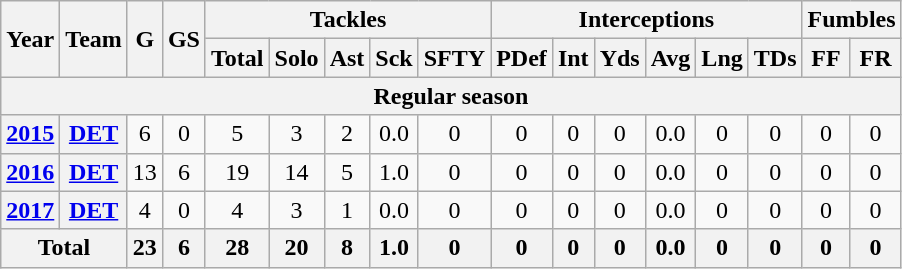<table class="wikitable" style="text-align: center;">
<tr>
<th rowspan=2>Year</th>
<th rowspan=2>Team</th>
<th rowspan=2>G</th>
<th rowspan=2>GS</th>
<th colspan=5>Tackles</th>
<th colspan=6>Interceptions</th>
<th colspan=2>Fumbles</th>
</tr>
<tr>
<th>Total</th>
<th>Solo</th>
<th>Ast</th>
<th>Sck</th>
<th>SFTY</th>
<th>PDef</th>
<th>Int</th>
<th>Yds</th>
<th>Avg</th>
<th>Lng</th>
<th>TDs</th>
<th>FF</th>
<th>FR</th>
</tr>
<tr>
<th colspan=17><strong>Regular season</strong></th>
</tr>
<tr>
<th><a href='#'>2015</a></th>
<th><a href='#'>DET</a></th>
<td>6</td>
<td>0</td>
<td>5</td>
<td>3</td>
<td>2</td>
<td>0.0</td>
<td>0</td>
<td>0</td>
<td>0</td>
<td>0</td>
<td>0.0</td>
<td>0</td>
<td>0</td>
<td>0</td>
<td>0</td>
</tr>
<tr>
<th><a href='#'>2016</a></th>
<th><a href='#'>DET</a></th>
<td>13</td>
<td>6</td>
<td>19</td>
<td>14</td>
<td>5</td>
<td>1.0</td>
<td>0</td>
<td>0</td>
<td>0</td>
<td>0</td>
<td>0.0</td>
<td>0</td>
<td>0</td>
<td>0</td>
<td>0</td>
</tr>
<tr>
<th><a href='#'>2017</a></th>
<th><a href='#'>DET</a></th>
<td>4</td>
<td>0</td>
<td>4</td>
<td>3</td>
<td>1</td>
<td>0.0</td>
<td>0</td>
<td>0</td>
<td>0</td>
<td>0</td>
<td>0.0</td>
<td>0</td>
<td>0</td>
<td>0</td>
<td>0</td>
</tr>
<tr>
<th colspan=2>Total</th>
<th>23</th>
<th>6</th>
<th>28</th>
<th>20</th>
<th>8</th>
<th>1.0</th>
<th>0</th>
<th>0</th>
<th>0</th>
<th>0</th>
<th>0.0</th>
<th>0</th>
<th>0</th>
<th>0</th>
<th>0</th>
</tr>
</table>
